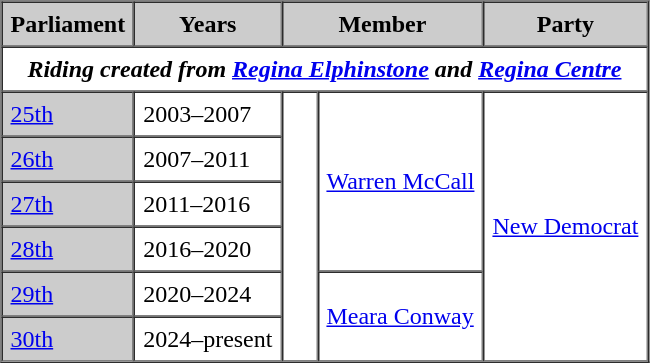<table border=1 cellpadding=5 cellspacing=0>
<tr bgcolor="CCCCCC">
<th>Parliament</th>
<th>Years</th>
<th colspan="2">Member</th>
<th>Party</th>
</tr>
<tr>
<td colspan="5" align="center"><strong><em>Riding created from<em> <a href='#'>Regina Elphinstone</a> and <a href='#'>Regina Centre</a></em></strong></td>
</tr>
<tr>
<td bgcolor="CCCCCC"><a href='#'>25th</a></td>
<td>2003–2007</td>
<td rowspan="6" >   </td>
<td rowspan="4"><a href='#'>Warren McCall</a></td>
<td rowspan="6"><a href='#'>New Democrat</a></td>
</tr>
<tr>
<td bgcolor="CCCCCC"><a href='#'>26th</a></td>
<td>2007–2011</td>
</tr>
<tr>
<td bgcolor="CCCCCC"><a href='#'>27th</a></td>
<td>2011–2016</td>
</tr>
<tr>
<td bgcolor="CCCCCC"><a href='#'>28th</a></td>
<td>2016–2020</td>
</tr>
<tr>
<td bgcolor="CCCCCC"><a href='#'>29th</a></td>
<td>2020–2024</td>
<td rowspan="2"><a href='#'>Meara Conway</a></td>
</tr>
<tr>
<td bgcolor="CCCCCC"><a href='#'>30th</a></td>
<td>2024–present</td>
</tr>
</table>
